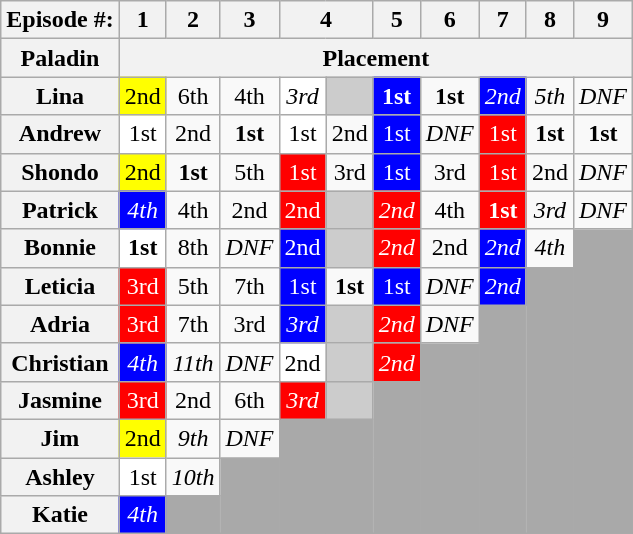<table class="wikitable" style="text-align:center">
<tr>
<th>Episode #:</th>
<th>1</th>
<th>2</th>
<th>3</th>
<th colspan=2>4</th>
<th>5</th>
<th>6</th>
<th>7</th>
<th>8</th>
<th>9</th>
</tr>
<tr>
<th>Paladin</th>
<th colspan=11>Placement</th>
</tr>
<tr>
<th>Lina</th>
<td style="background:yellow">2nd</td>
<td>6th</td>
<td>4th</td>
<td style="background:white"><em>3rd</em></td>
<td style="background:#ccc"></td>
<td style="background:blue; color:white"><strong>1st</strong></td>
<td><strong>1st</strong></td>
<td style="background:blue; color:white"><em>2nd</em></td>
<td><em>5th</em></td>
<td><em>DNF</em></td>
</tr>
<tr>
<th>Andrew</th>
<td style="background:white">1st</td>
<td>2nd</td>
<td><strong>1st</strong></td>
<td style="background:white">1st</td>
<td>2nd</td>
<td style="background:blue; color:white">1st</td>
<td><em>DNF</em></td>
<td style="background:red; color:white">1st</td>
<td><strong>1st</strong></td>
<td><strong>1st</strong></td>
</tr>
<tr>
<th>Shondo</th>
<td style="background:yellow">2nd</td>
<td><strong>1st</strong></td>
<td>5th</td>
<td style="background:red; color:white">1st</td>
<td>3rd</td>
<td style="background:blue; color:white">1st</td>
<td>3rd</td>
<td style="background:red; color:white">1st</td>
<td>2nd</td>
<td><em>DNF</em></td>
</tr>
<tr>
<th>Patrick</th>
<td style="background:blue; color:white"><em>4th</em></td>
<td>4th</td>
<td>2nd</td>
<td style="background:red; color:white">2nd</td>
<td style="background:#ccc"></td>
<td style="background:red; color:white"><em>2nd</em></td>
<td>4th</td>
<td style="background:red; color:white"><strong>1st</strong></td>
<td><em>3rd</em></td>
<td><em>DNF</em></td>
</tr>
<tr>
<th>Bonnie</th>
<td style="background:white"><strong>1st</strong></td>
<td>8th</td>
<td><em>DNF</em></td>
<td style="background:blue; color:white">2nd</td>
<td style="background:#ccc"></td>
<td style="background:red; color:white"><em>2nd</em></td>
<td>2nd</td>
<td style="background:blue; color:white"><em>2nd</em></td>
<td><em>4th</em></td>
<td rowspan="9" bgcolor=darkgray></td>
</tr>
<tr>
<th>Leticia</th>
<td style="background:red; color:white">3rd</td>
<td>5th</td>
<td>7th</td>
<td style="background:blue; color:white">1st</td>
<td><strong>1st</strong></td>
<td style="background:blue; color:white">1st</td>
<td><em>DNF</em></td>
<td style="background:blue; color:white"><em>2nd</em></td>
<td rowspan="8" bgcolor=darkgray></td>
</tr>
<tr>
<th>Adria</th>
<td style="background:red; color:white">3rd</td>
<td>7th</td>
<td>3rd</td>
<td style="background:blue; color:white"><em>3rd</em></td>
<td style="background:#ccc"></td>
<td style="background:red; color:white"><em>2nd</em></td>
<td><em>DNF</em></td>
<td rowspan="7" bgcolor=darkgray></td>
</tr>
<tr>
<th>Christian</th>
<td style="background:blue; color:white"><em>4th</em></td>
<td><em>11th</em></td>
<td><em>DNF</em></td>
<td style="background:white">2nd</td>
<td style="background:#ccc"></td>
<td style="background:red; color:white"><em>2nd</em></td>
<td rowspan="6" bgcolor=darkgray></td>
</tr>
<tr>
<th>Jasmine</th>
<td style="background:red; color:white">3rd</td>
<td>2nd</td>
<td>6th</td>
<td style="background:red; color:white"><em>3rd</em></td>
<td style="background:#ccc"></td>
<td rowspan="5" bgcolor=darkgray></td>
</tr>
<tr>
<th>Jim</th>
<td style="background:yellow">2nd</td>
<td><em>9th</em></td>
<td><em>DNF</em></td>
<td rowspan="4" colspan="2" bgcolor=darkgray></td>
</tr>
<tr>
<th>Ashley</th>
<td style="background:white">1st</td>
<td><em>10th</em></td>
<td rowspan="3" bgcolor=darkgray></td>
</tr>
<tr>
<th>Katie</th>
<td style="background:blue; color:white"><em>4th</em></td>
<td rowspan="2" bgcolor=darkgray></td>
</tr>
</table>
